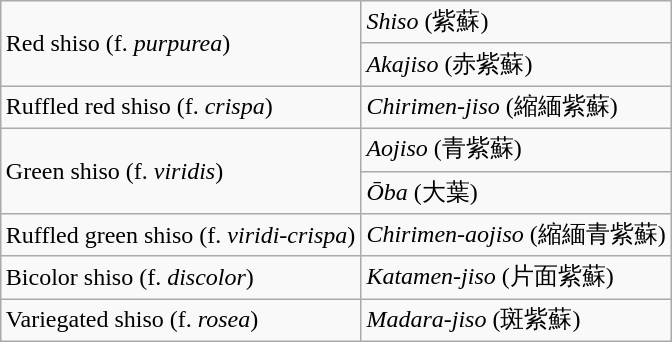<table class="wikitable" style="float:right; margin-left:6px;">
<tr>
<td rowspan="2">Red shiso (f. <em>purpurea</em>)</td>
<td><em>Shiso</em> (紫蘇)</td>
</tr>
<tr>
<td><em>Akajiso</em> (赤紫蘇)</td>
</tr>
<tr>
<td>Ruffled red shiso (f. <em>crispa</em>)</td>
<td><em>Chirimen-jiso</em> (縮緬紫蘇)</td>
</tr>
<tr>
<td rowspan="2">Green shiso (f. <em>viridis</em>)</td>
<td><em>Aojiso</em> (青紫蘇)</td>
</tr>
<tr>
<td><em>Ōba</em> (大葉)</td>
</tr>
<tr>
<td>Ruffled green shiso (f. <em>viridi-crispa</em>)</td>
<td><em>Chirimen-aojiso</em> (縮緬青紫蘇)</td>
</tr>
<tr>
<td>Bicolor shiso (f. <em>discolor</em>)</td>
<td><em>Katamen-jiso</em> (片面紫蘇)</td>
</tr>
<tr>
<td>Variegated shiso (f. <em>rosea</em>)</td>
<td><em>Madara-jiso</em> (斑紫蘇)</td>
</tr>
</table>
